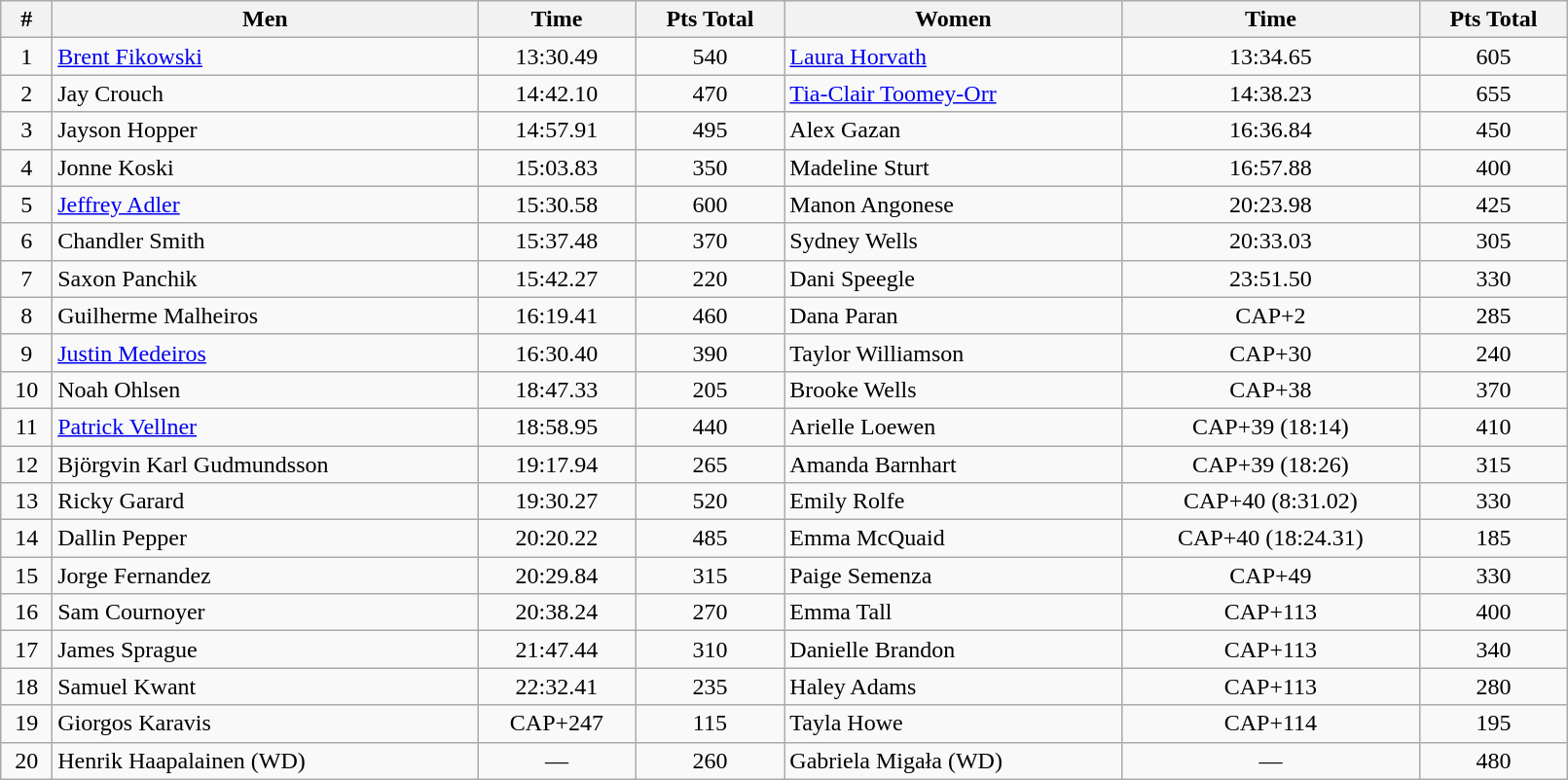<table class="wikitable sortable" style="display: inline-table;width: 85%; text-align:center">
<tr>
<th>#</th>
<th>Men</th>
<th>Time</th>
<th>Pts Total</th>
<th>Women</th>
<th>Time</th>
<th>Pts Total</th>
</tr>
<tr>
<td>1</td>
<td align=left> <a href='#'>Brent Fikowski</a></td>
<td>13:30.49</td>
<td>540</td>
<td align=left> <a href='#'>Laura Horvath</a></td>
<td>13:34.65</td>
<td>605</td>
</tr>
<tr>
<td>2</td>
<td align=left> Jay Crouch</td>
<td>14:42.10</td>
<td>470</td>
<td align=left> <a href='#'>Tia-Clair Toomey-Orr</a></td>
<td>14:38.23</td>
<td>655</td>
</tr>
<tr>
<td>3</td>
<td align=left> Jayson Hopper</td>
<td>14:57.91</td>
<td>495</td>
<td align=left> Alex Gazan</td>
<td>16:36.84</td>
<td>450</td>
</tr>
<tr>
<td>4</td>
<td align=left> Jonne Koski</td>
<td>15:03.83</td>
<td>350</td>
<td align=left> Madeline Sturt</td>
<td>16:57.88</td>
<td>400</td>
</tr>
<tr>
<td>5</td>
<td align=left> <a href='#'>Jeffrey Adler</a></td>
<td>15:30.58</td>
<td>600</td>
<td align=left> Manon Angonese</td>
<td>20:23.98</td>
<td>425</td>
</tr>
<tr>
<td>6</td>
<td align=left> Chandler Smith</td>
<td>15:37.48</td>
<td>370</td>
<td align=left> Sydney Wells</td>
<td>20:33.03</td>
<td>305</td>
</tr>
<tr>
<td>7</td>
<td align=left> Saxon Panchik</td>
<td>15:42.27</td>
<td>220</td>
<td align=left> Dani Speegle</td>
<td>23:51.50</td>
<td>330</td>
</tr>
<tr>
<td>8</td>
<td align=left> Guilherme Malheiros</td>
<td>16:19.41</td>
<td>460</td>
<td align=left> Dana Paran</td>
<td>CAP+2</td>
<td>285</td>
</tr>
<tr>
<td>9</td>
<td align=left> <a href='#'>Justin Medeiros</a></td>
<td>16:30.40</td>
<td>390</td>
<td align=left> Taylor Williamson</td>
<td>CAP+30</td>
<td>240</td>
</tr>
<tr>
<td>10</td>
<td align=left> Noah Ohlsen</td>
<td>18:47.33</td>
<td>205</td>
<td align=left> Brooke Wells</td>
<td>CAP+38</td>
<td>370</td>
</tr>
<tr>
<td>11</td>
<td align=left> <a href='#'>Patrick Vellner</a></td>
<td>18:58.95</td>
<td>440</td>
<td align=left> Arielle Loewen</td>
<td>CAP+39 (18:14)</td>
<td>410</td>
</tr>
<tr>
<td>12</td>
<td align=left> Björgvin Karl Gudmundsson</td>
<td>19:17.94</td>
<td>265</td>
<td align=left> Amanda Barnhart</td>
<td>CAP+39 (18:26)</td>
<td>315</td>
</tr>
<tr>
<td>13</td>
<td align=left> Ricky Garard</td>
<td>19:30.27</td>
<td>520</td>
<td align=left> Emily Rolfe</td>
<td>CAP+40  (8:31.02)</td>
<td>330</td>
</tr>
<tr>
<td>14</td>
<td align=left> Dallin Pepper</td>
<td>20:20.22</td>
<td>485</td>
<td align=left> Emma McQuaid</td>
<td>CAP+40 (18:24.31)</td>
<td>185</td>
</tr>
<tr>
<td>15</td>
<td align=left> Jorge Fernandez</td>
<td>20:29.84</td>
<td>315</td>
<td align=left> Paige Semenza</td>
<td>CAP+49</td>
<td>330</td>
</tr>
<tr>
<td>16</td>
<td align=left> Sam Cournoyer</td>
<td>20:38.24</td>
<td>270</td>
<td align=left> Emma Tall</td>
<td>CAP+113</td>
<td>400</td>
</tr>
<tr>
<td>17</td>
<td align=left> James Sprague</td>
<td>21:47.44</td>
<td>310</td>
<td align=left> Danielle Brandon</td>
<td>CAP+113</td>
<td>340</td>
</tr>
<tr>
<td>18</td>
<td align=left> Samuel Kwant</td>
<td>22:32.41</td>
<td>235</td>
<td align=left> Haley Adams</td>
<td>CAP+113</td>
<td>280</td>
</tr>
<tr>
<td>19</td>
<td align=left> Giorgos Karavis</td>
<td>CAP+247</td>
<td>115</td>
<td align=left> Tayla Howe</td>
<td>CAP+114</td>
<td>195</td>
</tr>
<tr>
<td>20</td>
<td align=left> Henrik Haapalainen (WD)</td>
<td>—</td>
<td>260</td>
<td align=left> Gabriela Migała (WD)</td>
<td>—</td>
<td>480</td>
</tr>
</table>
